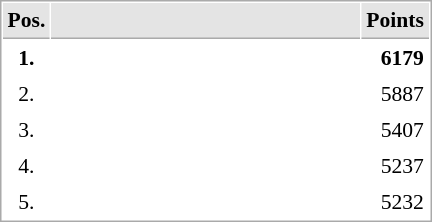<table cellspacing="1" cellpadding="3" style="border:1px solid #AAAAAA;font-size:90%">
<tr bgcolor="#E4E4E4">
<th style="border-bottom:1px solid #AAAAAA" width=10>Pos.</th>
<th style="border-bottom:1px solid #AAAAAA" width=200></th>
<th style="border-bottom:1px solid #AAAAAA" width=20>Points</th>
</tr>
<tr>
<td align="center"><strong>1.</strong></td>
<td><strong></strong></td>
<td align="right"><strong>6179</strong></td>
</tr>
<tr>
<td align="center">2.</td>
<td></td>
<td align="right">5887</td>
</tr>
<tr>
<td align="center">3.</td>
<td></td>
<td align="right">5407</td>
</tr>
<tr>
<td align="center">4.</td>
<td></td>
<td align="right">5237</td>
</tr>
<tr>
<td align="center">5.</td>
<td></td>
<td align="right">5232</td>
</tr>
</table>
